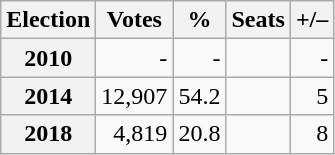<table class=wikitable style=text-align:right>
<tr>
<th>Election</th>
<th>Votes</th>
<th>%</th>
<th>Seats</th>
<th>+/–</th>
</tr>
<tr>
<th>2010</th>
<td>-</td>
<td>-</td>
<td></td>
<td>-</td>
</tr>
<tr>
<th>2014</th>
<td>12,907</td>
<td>54.2</td>
<td></td>
<td> 5</td>
</tr>
<tr>
<th>2018</th>
<td>4,819</td>
<td>20.8</td>
<td></td>
<td> 8</td>
</tr>
</table>
